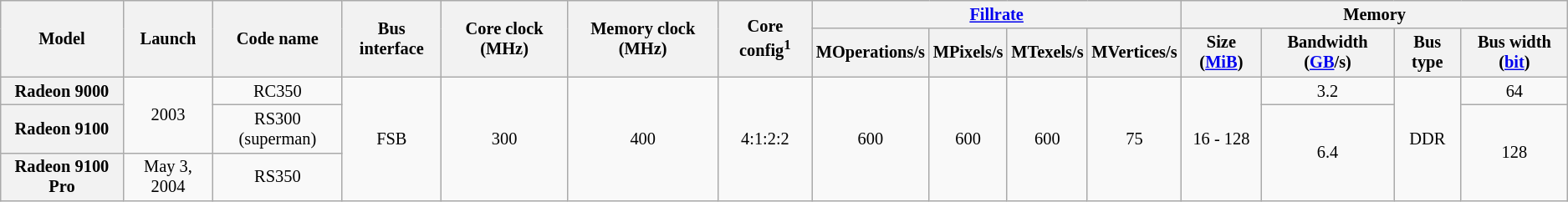<table class="mw-datatable wikitable sortable sort-under" style="font-size:85%; text-align:center;">
<tr>
<th rowspan="2">Model</th>
<th rowspan="2">Launch</th>
<th rowspan="2">Code name</th>
<th rowspan="2">Bus interface</th>
<th rowspan="2">Core clock (MHz)</th>
<th rowspan="2">Memory clock (MHz)</th>
<th rowspan="2">Core config<sup>1</sup></th>
<th colspan="4"><a href='#'>Fillrate</a></th>
<th colspan="4">Memory</th>
</tr>
<tr>
<th>MOperations/s</th>
<th>MPixels/s</th>
<th>MTexels/s</th>
<th>MVertices/s</th>
<th>Size (<a href='#'>MiB</a>)</th>
<th>Bandwidth (<a href='#'>GB</a>/s)</th>
<th>Bus type</th>
<th>Bus width (<a href='#'>bit</a>)</th>
</tr>
<tr>
<th>Radeon 9000</th>
<td rowspan="2">2003</td>
<td>RC350</td>
<td rowspan="3">FSB</td>
<td rowspan="3">300</td>
<td rowspan="3">400</td>
<td rowspan="3">4:1:2:2</td>
<td rowspan="3">600</td>
<td rowspan="3">600</td>
<td rowspan="3">600</td>
<td rowspan="3">75</td>
<td rowspan="3">16 - 128</td>
<td>3.2</td>
<td rowspan="3">DDR</td>
<td>64</td>
</tr>
<tr>
<th>Radeon 9100</th>
<td>RS300 (superman)</td>
<td rowspan="2">6.4</td>
<td rowspan="2">128</td>
</tr>
<tr>
<th>Radeon 9100 Pro</th>
<td>May 3, 2004</td>
<td>RS350</td>
</tr>
</table>
